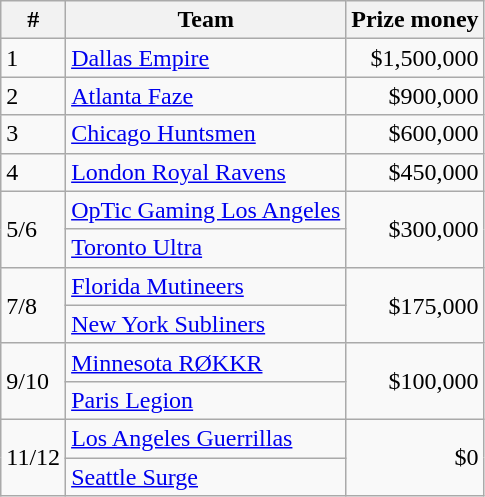<table class="wikitable" style="text-align:left">
<tr>
<th>#</th>
<th>Team</th>
<th>Prize money</th>
</tr>
<tr>
<td>1</td>
<td><a href='#'>Dallas Empire</a></td>
<td style="text-align:right">$1,500,000</td>
</tr>
<tr>
<td>2</td>
<td><a href='#'>Atlanta Faze</a></td>
<td style="text-align:right">$900,000</td>
</tr>
<tr>
<td>3</td>
<td><a href='#'>Chicago Huntsmen</a></td>
<td style="text-align:right">$600,000</td>
</tr>
<tr>
<td>4</td>
<td><a href='#'>London Royal Ravens</a></td>
<td style="text-align:right">$450,000</td>
</tr>
<tr>
<td rowspan="2">5/6</td>
<td><a href='#'>OpTic Gaming Los Angeles</a></td>
<td style="text-align:right" rowspan="2">$300,000</td>
</tr>
<tr>
<td><a href='#'>Toronto Ultra</a></td>
</tr>
<tr>
<td rowspan="2">7/8</td>
<td><a href='#'>Florida Mutineers</a></td>
<td style="text-align:right" rowspan="2">$175,000</td>
</tr>
<tr>
<td><a href='#'>New York Subliners</a></td>
</tr>
<tr>
<td rowspan="2">9/10</td>
<td><a href='#'>Minnesota RØKKR</a></td>
<td style="text-align:right" rowspan="2">$100,000</td>
</tr>
<tr>
<td><a href='#'>Paris Legion</a></td>
</tr>
<tr>
<td rowspan="2">11/12</td>
<td><a href='#'>Los Angeles Guerrillas</a></td>
<td style="text-align:right" rowspan="2">$0</td>
</tr>
<tr>
<td><a href='#'>Seattle Surge</a></td>
</tr>
</table>
